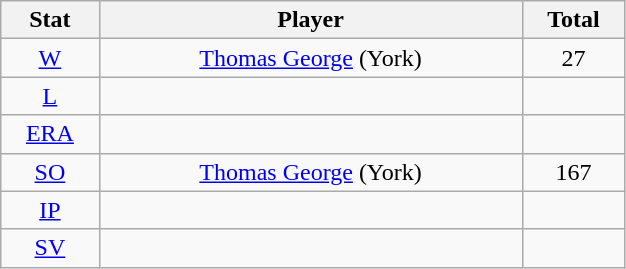<table class="wikitable" width="33%" style="text-align:center;">
<tr>
<th width="5%">Stat</th>
<th width="30%">Player</th>
<th width="5%">Total</th>
</tr>
<tr>
<td><a href='#'>W</a></td>
<td><a href='#'>Thomas George</a> (York)</td>
<td>27</td>
</tr>
<tr>
<td><a href='#'>L</a></td>
<td></td>
<td></td>
</tr>
<tr>
<td><a href='#'>ERA</a></td>
<td></td>
<td></td>
</tr>
<tr>
<td><a href='#'>SO</a></td>
<td><a href='#'>Thomas George</a> (York)</td>
<td>167</td>
</tr>
<tr>
<td><a href='#'>IP</a></td>
<td></td>
<td></td>
</tr>
<tr>
<td><a href='#'>SV</a></td>
<td></td>
<td></td>
</tr>
</table>
